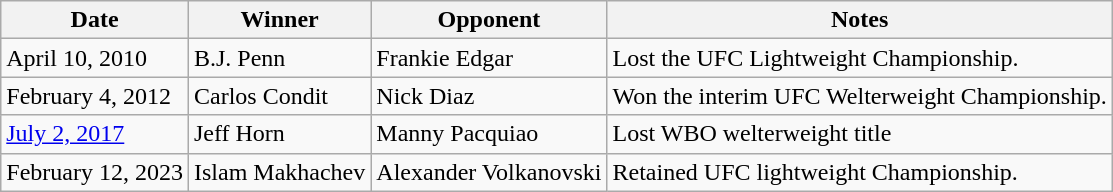<table class="wikitable">
<tr>
<th>Date</th>
<th>Winner</th>
<th>Opponent</th>
<th>Notes</th>
</tr>
<tr>
<td>April 10, 2010</td>
<td>B.J. Penn</td>
<td>Frankie Edgar</td>
<td>Lost the UFC Lightweight Championship.</td>
</tr>
<tr>
<td>February 4, 2012</td>
<td>Carlos Condit</td>
<td>Nick Diaz</td>
<td>Won the interim UFC Welterweight Championship.</td>
</tr>
<tr>
<td><a href='#'>July 2, 2017</a></td>
<td>Jeff Horn</td>
<td>Manny Pacquiao</td>
<td>Lost WBO welterweight title</td>
</tr>
<tr>
<td>February 12, 2023</td>
<td>Islam Makhachev</td>
<td>Alexander Volkanovski</td>
<td>Retained UFC lightweight Championship.</td>
</tr>
</table>
